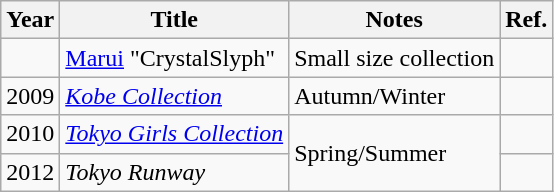<table class="wikitable">
<tr>
<th>Year</th>
<th>Title</th>
<th>Notes</th>
<th>Ref.</th>
</tr>
<tr>
<td></td>
<td><a href='#'>Marui</a> "CrystalSlyph"</td>
<td>Small size collection</td>
<td></td>
</tr>
<tr>
<td>2009</td>
<td><em><a href='#'>Kobe Collection</a></em></td>
<td>Autumn/Winter</td>
<td></td>
</tr>
<tr>
<td>2010</td>
<td><em><a href='#'>Tokyo Girls Collection</a></em></td>
<td rowspan="2">Spring/Summer</td>
<td></td>
</tr>
<tr>
<td>2012</td>
<td><em>Tokyo Runway</em></td>
<td></td>
</tr>
</table>
